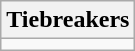<table class="wikitable collapsible collapsed">
<tr>
<th>Tiebreakers</th>
</tr>
<tr>
<td></td>
</tr>
</table>
